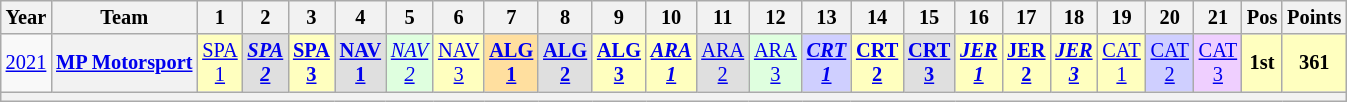<table class="wikitable" style="text-align:center; font-size:85%">
<tr>
<th>Year</th>
<th>Team</th>
<th>1</th>
<th>2</th>
<th>3</th>
<th>4</th>
<th>5</th>
<th>6</th>
<th>7</th>
<th>8</th>
<th>9</th>
<th>10</th>
<th>11</th>
<th>12</th>
<th>13</th>
<th>14</th>
<th>15</th>
<th>16</th>
<th>17</th>
<th>18</th>
<th>19</th>
<th>20</th>
<th>21</th>
<th>Pos</th>
<th>Points</th>
</tr>
<tr>
<td><a href='#'>2021</a></td>
<th nowrap><a href='#'>MP Motorsport</a></th>
<td style="background:#FFFFBF;"><a href='#'>SPA<br>1</a><br></td>
<td style="background:#DFDFDF;"><strong><em><a href='#'>SPA<br>2</a></em></strong><br></td>
<td style="background:#FFFFBF;"><strong><a href='#'>SPA<br>3</a></strong><br></td>
<td style="background:#DFDFDF;"><strong><a href='#'>NAV<br>1</a></strong><br></td>
<td style="background:#DFFFDF;"><em><a href='#'>NAV<br>2</a></em><br></td>
<td style="background:#FFFFBF;"><a href='#'>NAV<br>3</a><br></td>
<td style="background:#FFDF9F;"><strong><a href='#'>ALG<br>1</a></strong><br></td>
<td style="background:#DFDFDF;"><strong><a href='#'>ALG<br>2</a></strong><br></td>
<td style="background:#FFFFBF;"><strong><a href='#'>ALG<br>3</a></strong><br></td>
<td style="background:#FFFFBF;"><strong><em><a href='#'>ARA<br>1</a></em></strong><br></td>
<td style="background:#DFDFDF;"><a href='#'>ARA<br>2</a><br></td>
<td style="background:#DFFFDF;"><a href='#'>ARA<br>3</a><br></td>
<td style="background:#CFCFFF;"><strong><em><a href='#'>CRT<br>1</a></em></strong><br></td>
<td style="background:#FFFFBF;"><strong><a href='#'>CRT<br>2</a></strong><br></td>
<td style="background:#DFDFDF;"><strong><a href='#'>CRT<br>3</a></strong><br></td>
<td style="background:#FFFFBF;"><strong><em><a href='#'>JER<br>1</a></em></strong><br></td>
<td style="background:#FFFFBF;"><strong><a href='#'>JER<br>2</a></strong><br></td>
<td style="background:#FFFFBF;"><strong><em><a href='#'>JER<br>3</a></em></strong><br></td>
<td style="background:#FFFFBF;"><a href='#'>CAT<br>1</a><br></td>
<td style="background:#CFCFFF;"><a href='#'>CAT<br>2</a><br></td>
<td style="background:#EFCFFF;"><a href='#'>CAT<br>3</a><br></td>
<th style="background:#FFFFBF;">1st</th>
<th style="background:#FFFFBF;">361</th>
</tr>
<tr>
<th colspan="25"></th>
</tr>
</table>
